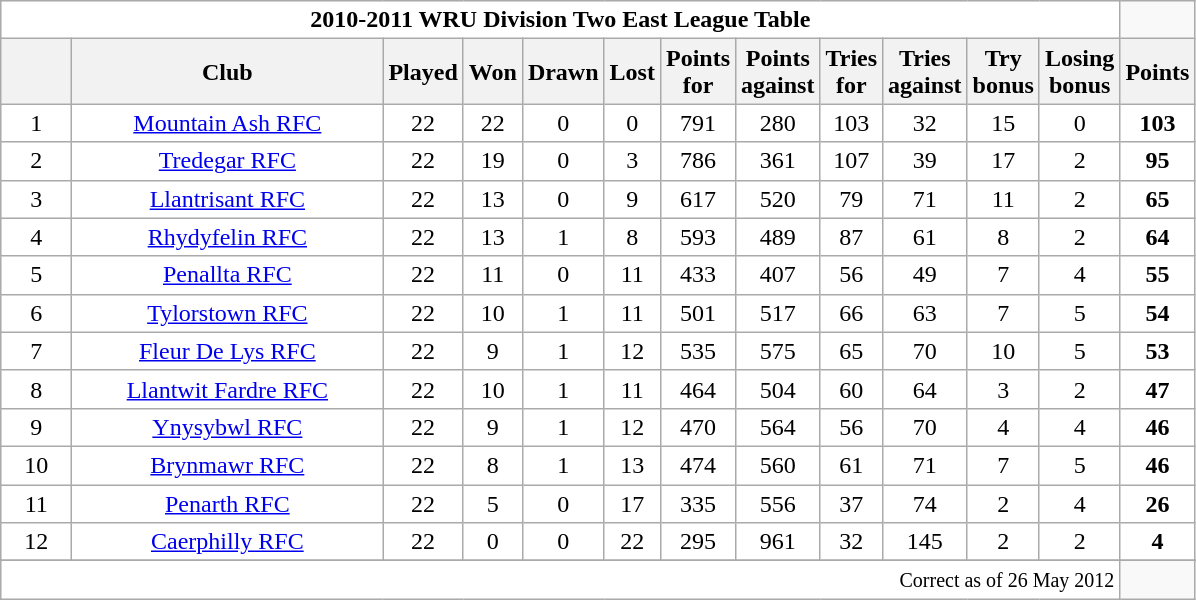<table class="wikitable" style="float:left; margin-right:15px; text-align: center;">
<tr>
<td colspan="12" bgcolor="#FFFFFF" cellpadding="0" cellspacing="0"><strong>2010-2011 WRU Division Two East League Table</strong></td>
</tr>
<tr>
<th bgcolor="#efefef" width="40"></th>
<th bgcolor="#efefef" width="200">Club</th>
<th bgcolor="#efefef" width="20">Played</th>
<th bgcolor="#efefef" width="20">Won</th>
<th bgcolor="#efefef" width="20">Drawn</th>
<th bgcolor="#efefef" width="20">Lost</th>
<th bgcolor="#efefef" width="20">Points for</th>
<th bgcolor="#efefef" width="20">Points against</th>
<th bgcolor="#efefef" width="20">Tries for</th>
<th bgcolor="#efefef" width="20">Tries against</th>
<th bgcolor="#efefef" width="20">Try bonus</th>
<th bgcolor="#efefef" width="20">Losing bonus</th>
<th bgcolor="#efefef" width="20">Points</th>
</tr>
<tr bgcolor=#ffffff align=center>
<td>1</td>
<td><a href='#'>Mountain Ash RFC</a></td>
<td>22</td>
<td>22</td>
<td>0</td>
<td>0</td>
<td>791</td>
<td>280</td>
<td>103</td>
<td>32</td>
<td>15</td>
<td>0</td>
<td><strong> 103 </strong></td>
</tr>
<tr bgcolor=#ffffff align=center>
<td>2</td>
<td><a href='#'>Tredegar RFC</a></td>
<td>22</td>
<td>19</td>
<td>0</td>
<td>3</td>
<td>786</td>
<td>361</td>
<td>107</td>
<td>39</td>
<td>17</td>
<td>2</td>
<td><strong> 95 </strong></td>
</tr>
<tr bgcolor=#ffffff align=center>
<td>3</td>
<td><a href='#'>Llantrisant RFC</a></td>
<td>22</td>
<td>13</td>
<td>0</td>
<td>9</td>
<td>617</td>
<td>520</td>
<td>79</td>
<td>71</td>
<td>11</td>
<td>2</td>
<td><strong> 65 </strong></td>
</tr>
<tr bgcolor=#ffffff align=center>
<td>4</td>
<td><a href='#'>Rhydyfelin RFC</a></td>
<td>22</td>
<td>13</td>
<td>1</td>
<td>8</td>
<td>593</td>
<td>489</td>
<td>87</td>
<td>61</td>
<td>8</td>
<td>2</td>
<td><strong> 64 </strong></td>
</tr>
<tr bgcolor=#ffffff align=center>
<td>5</td>
<td><a href='#'>Penallta RFC</a></td>
<td>22</td>
<td>11</td>
<td>0</td>
<td>11</td>
<td>433</td>
<td>407</td>
<td>56</td>
<td>49</td>
<td>7</td>
<td>4</td>
<td><strong> 55 </strong></td>
</tr>
<tr bgcolor=#ffffff align=center>
<td>6</td>
<td><a href='#'>Tylorstown RFC</a></td>
<td>22</td>
<td>10</td>
<td>1</td>
<td>11</td>
<td>501</td>
<td>517</td>
<td>66</td>
<td>63</td>
<td>7</td>
<td>5</td>
<td><strong> 54 </strong></td>
</tr>
<tr bgcolor=#ffffff align=center>
<td>7</td>
<td><a href='#'>Fleur De Lys RFC</a></td>
<td>22</td>
<td>9</td>
<td>1</td>
<td>12</td>
<td>535</td>
<td>575</td>
<td>65</td>
<td>70</td>
<td>10</td>
<td>5</td>
<td><strong> 53 </strong></td>
</tr>
<tr bgcolor=#ffffff align=center>
<td>8</td>
<td><a href='#'>Llantwit Fardre RFC</a></td>
<td>22</td>
<td>10</td>
<td>1</td>
<td>11</td>
<td>464</td>
<td>504</td>
<td>60</td>
<td>64</td>
<td>3</td>
<td>2</td>
<td><strong> 47 </strong></td>
</tr>
<tr bgcolor=#ffffff align=center>
<td>9</td>
<td><a href='#'>Ynysybwl RFC</a></td>
<td>22</td>
<td>9</td>
<td>1</td>
<td>12</td>
<td>470</td>
<td>564</td>
<td>56</td>
<td>70</td>
<td>4</td>
<td>4</td>
<td><strong> 46 </strong></td>
</tr>
<tr bgcolor=#ffffff align=center>
<td>10</td>
<td><a href='#'>Brynmawr RFC</a></td>
<td>22</td>
<td>8</td>
<td>1</td>
<td>13</td>
<td>474</td>
<td>560</td>
<td>61</td>
<td>71</td>
<td>7</td>
<td>5</td>
<td><strong> 46 </strong></td>
</tr>
<tr bgcolor=#ffffff align=center>
<td>11</td>
<td><a href='#'>Penarth RFC</a></td>
<td>22</td>
<td>5</td>
<td>0</td>
<td>17</td>
<td>335</td>
<td>556</td>
<td>37</td>
<td>74</td>
<td>2</td>
<td>4</td>
<td><strong> 26 </strong></td>
</tr>
<tr bgcolor=#ffffff align=center>
<td>12</td>
<td><a href='#'>Caerphilly RFC</a></td>
<td>22</td>
<td>0</td>
<td>0</td>
<td>22</td>
<td>295</td>
<td>961</td>
<td>32</td>
<td>145</td>
<td>2</td>
<td>2</td>
<td><strong> 4 </strong></td>
</tr>
<tr bgcolor=#ffffff align=center>
</tr>
<tr>
<td colspan="12" align="right" bgcolor="#FFFFFF" cellpadding="0" cellspacing="0"><small>Correct as of 26 May 2012</small></td>
<td></td>
</tr>
</table>
